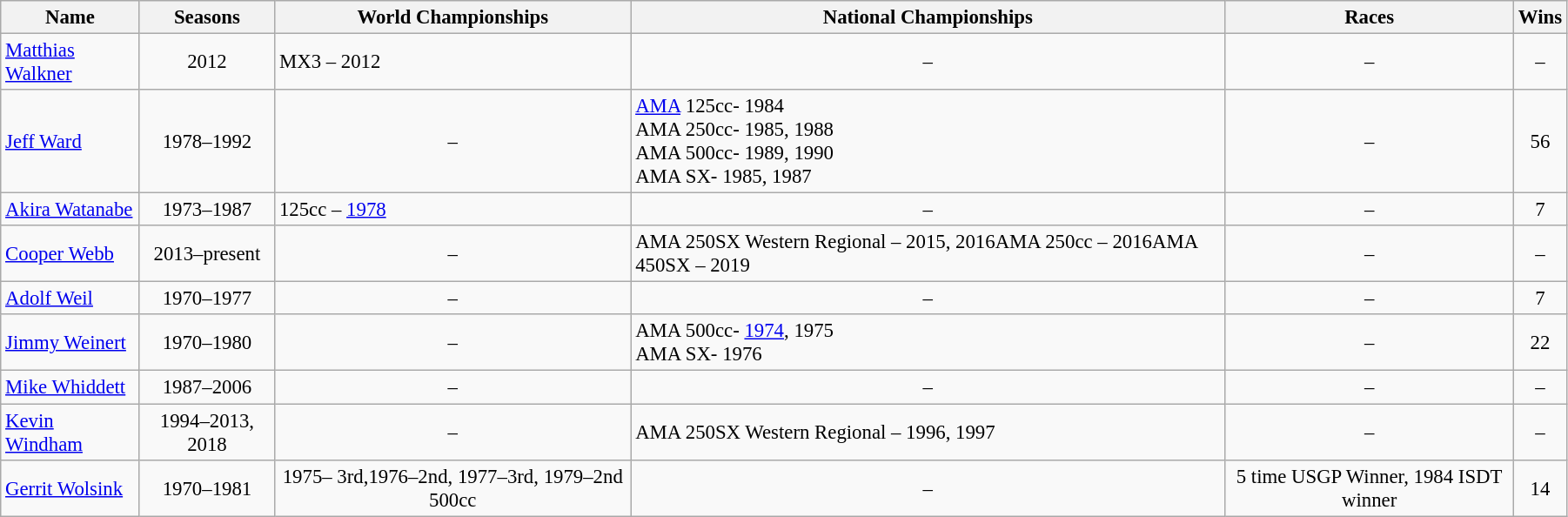<table class="sort wikitable sortable" style="font-size:95%;" width=95%>
<tr>
<th>Name</th>
<th>Seasons</th>
<th>World Championships</th>
<th>National Championships</th>
<th>Races</th>
<th>Wins</th>
</tr>
<tr>
<td> <a href='#'>Matthias Walkner</a></td>
<td align="center">2012</td>
<td>MX3 – 2012</td>
<td align="center">–</td>
<td align="center">–</td>
<td align="center">–</td>
</tr>
<tr>
<td> <a href='#'>Jeff Ward</a></td>
<td align="center">1978–1992</td>
<td align="center">–</td>
<td><a href='#'>AMA</a> 125cc- 1984<br>AMA 250cc- 1985, 1988<br>AMA 500cc- 1989, 1990<br>AMA SX- 1985, 1987</td>
<td align="center">–</td>
<td align="center">56</td>
</tr>
<tr>
<td> <a href='#'>Akira Watanabe</a></td>
<td align="center">1973–1987</td>
<td>125cc – <a href='#'>1978</a></td>
<td align="center">–</td>
<td align="center">–</td>
<td align="center">7</td>
</tr>
<tr>
<td> <a href='#'>Cooper Webb</a></td>
<td align="center">2013–present</td>
<td align="center">–</td>
<td>AMA 250SX Western Regional – 2015, 2016AMA 250cc – 2016AMA 450SX – 2019</td>
<td align="center">–</td>
<td align="center">–</td>
</tr>
<tr>
<td> <a href='#'>Adolf Weil</a></td>
<td align="center">1970–1977</td>
<td align="center">–</td>
<td align="center">–</td>
<td align="center">–</td>
<td align="center">7</td>
</tr>
<tr>
<td> <a href='#'>Jimmy Weinert</a></td>
<td align="center">1970–1980</td>
<td align="center">–</td>
<td>AMA 500cc- <a href='#'>1974</a>, 1975<br>AMA SX- 1976</td>
<td align="center">–</td>
<td align="center">22</td>
</tr>
<tr>
<td> <a href='#'>Mike Whiddett</a></td>
<td align="center">1987–2006</td>
<td align="center">–</td>
<td align="center">–</td>
<td align="center">–</td>
<td align="center">–</td>
</tr>
<tr>
<td> <a href='#'>Kevin Windham</a></td>
<td align="center">1994–2013, 2018</td>
<td align="center">–</td>
<td>AMA 250SX Western Regional – 1996, 1997</td>
<td align="center">–</td>
<td align="center">–</td>
</tr>
<tr>
<td> <a href='#'>Gerrit Wolsink</a></td>
<td align="center">1970–1981</td>
<td align="center">1975– 3rd,1976–2nd, 1977–3rd, 1979–2nd 500cc</td>
<td align="center">–</td>
<td align="center">5 time USGP Winner, 1984 ISDT winner</td>
<td align="center">14</td>
</tr>
</table>
